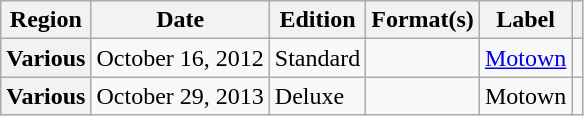<table class="wikitable plainrowheaders">
<tr>
<th scope="col">Region</th>
<th scope="col">Date</th>
<th scope="col">Edition</th>
<th scope="col">Format(s)</th>
<th scope="col">Label</th>
<th scope="col"></th>
</tr>
<tr>
<th scope="row">Various</th>
<td>October 16, 2012</td>
<td>Standard</td>
<td></td>
<td><a href='#'>Motown</a></td>
<td></td>
</tr>
<tr>
<th scope="row">Various</th>
<td>October 29, 2013</td>
<td>Deluxe</td>
<td></td>
<td>Motown</td>
<td></td>
</tr>
</table>
